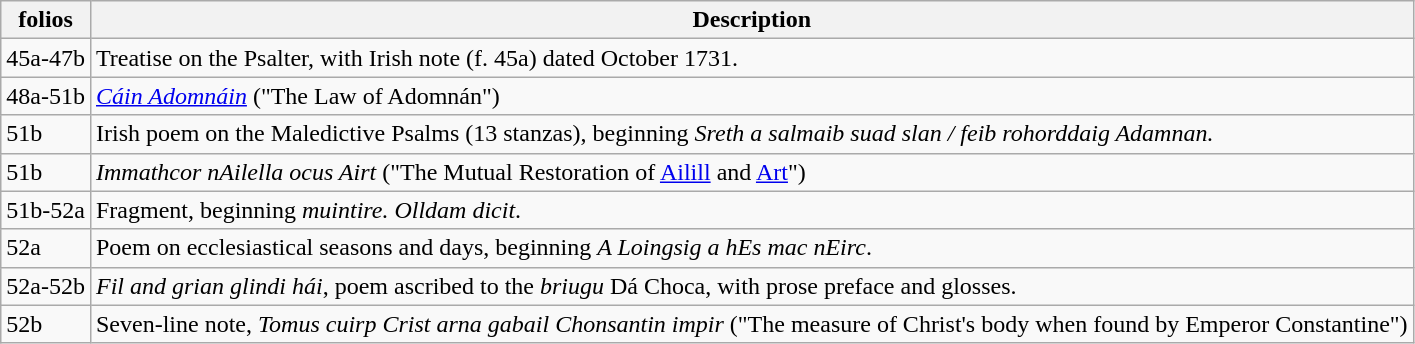<table class="wikitable">
<tr>
<th>folios</th>
<th>Description</th>
</tr>
<tr>
<td>45a-47b</td>
<td>Treatise on the Psalter, with Irish note (f. 45a) dated October 1731.</td>
</tr>
<tr>
<td>48a-51b</td>
<td><em><a href='#'>Cáin Adomnáin</a></em> ("The Law of Adomnán")</td>
</tr>
<tr valign="top">
<td>51b</td>
<td>Irish poem on the Maledictive Psalms (13 stanzas), beginning <em>Sreth a salmaib suad slan / feib rohorddaig Adamnan.</em></td>
</tr>
<tr>
<td>51b</td>
<td><em>Immathcor nAilella ocus Airt</em> ("The Mutual Restoration of <a href='#'>Ailill</a> and <a href='#'>Art</a>")</td>
</tr>
<tr>
<td>51b-52a</td>
<td>Fragment, beginning <em>muintire. Olldam dicit</em>.</td>
</tr>
<tr>
<td>52a</td>
<td>Poem on ecclesiastical seasons and days, beginning <em>A Loingsig a hEs mac nEirc</em>.</td>
</tr>
<tr>
<td>52a-52b</td>
<td><em>Fil and grian glindi hái</em>, poem ascribed to the <em>briugu</em> Dá Choca, with prose preface and glosses.</td>
</tr>
<tr>
<td>52b</td>
<td>Seven-line note, <em>Tomus cuirp Crist arna gabail Chonsantin impir</em> ("The measure of Christ's body when found by Emperor Constantine")</td>
</tr>
</table>
